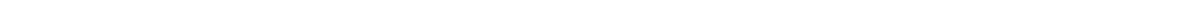<table style="width:1000px; text-align:center;">
<tr style="color:white;">
<td style="background:">3.9%</td>
<td style="background:">20.3%</td>
<td style="background:">10.7%</td>
<td style="background:"></td>
<td style="background:"><strong>64.4%</strong></td>
<td style="background:"></td>
</tr>
<tr>
<td></td>
<td></td>
<td></td>
<td></td>
<td></td>
</tr>
</table>
